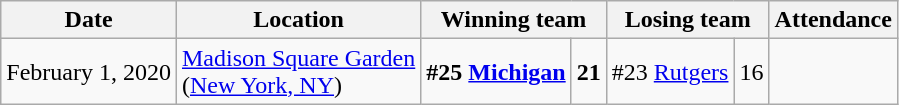<table class=wikitable>
<tr>
<th>Date</th>
<th>Location</th>
<th colspan=2>Winning team</th>
<th colspan=2>Losing team</th>
<th>Attendance</th>
</tr>
<tr>
<td>February 1, 2020</td>
<td><a href='#'>Madison Square Garden</a><br>(<a href='#'>New York, NY</a>)</td>
<td><strong>#25 <a href='#'>Michigan</a></strong></td>
<td><strong>21</strong></td>
<td>#23 <a href='#'>Rutgers</a></td>
<td>16</td>
</tr>
</table>
